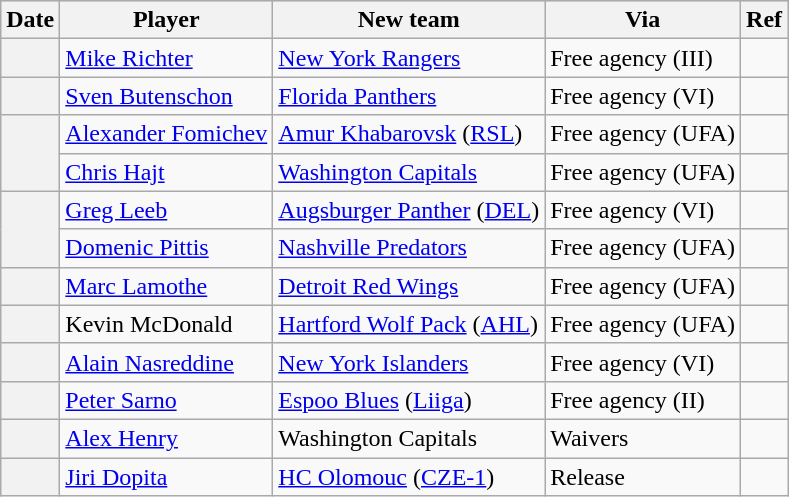<table class="wikitable plainrowheaders">
<tr style="background:#ddd; text-align:center;">
<th>Date</th>
<th>Player</th>
<th>New team</th>
<th>Via</th>
<th>Ref</th>
</tr>
<tr>
<th scope="row"></th>
<td><a href='#'>Mike Richter</a></td>
<td><a href='#'>New York Rangers</a></td>
<td>Free agency (III)</td>
<td></td>
</tr>
<tr>
<th scope="row"></th>
<td><a href='#'>Sven Butenschon</a></td>
<td><a href='#'>Florida Panthers</a></td>
<td>Free agency (VI)</td>
<td></td>
</tr>
<tr>
<th scope="row" rowspan=2></th>
<td><a href='#'>Alexander Fomichev</a></td>
<td><a href='#'>Amur Khabarovsk</a> (<a href='#'>RSL</a>)</td>
<td>Free agency (UFA)</td>
<td></td>
</tr>
<tr>
<td><a href='#'>Chris Hajt</a></td>
<td><a href='#'>Washington Capitals</a></td>
<td>Free agency (UFA)</td>
<td></td>
</tr>
<tr>
<th scope="row" rowspan=2></th>
<td><a href='#'>Greg Leeb</a></td>
<td><a href='#'>Augsburger Panther</a> (<a href='#'>DEL</a>)</td>
<td>Free agency (VI)</td>
<td></td>
</tr>
<tr>
<td><a href='#'>Domenic Pittis</a></td>
<td><a href='#'>Nashville Predators</a></td>
<td>Free agency (UFA)</td>
<td></td>
</tr>
<tr>
<th scope="row"></th>
<td><a href='#'>Marc Lamothe</a></td>
<td><a href='#'>Detroit Red Wings</a></td>
<td>Free agency (UFA)</td>
<td></td>
</tr>
<tr>
<th scope="row"></th>
<td>Kevin McDonald</td>
<td><a href='#'>Hartford Wolf Pack</a> (<a href='#'>AHL</a>)</td>
<td>Free agency (UFA)</td>
<td></td>
</tr>
<tr>
<th scope="row"></th>
<td><a href='#'>Alain Nasreddine</a></td>
<td><a href='#'>New York Islanders</a></td>
<td>Free agency (VI)</td>
<td></td>
</tr>
<tr>
<th scope="row"></th>
<td><a href='#'>Peter Sarno</a></td>
<td><a href='#'>Espoo Blues</a> (<a href='#'>Liiga</a>)</td>
<td>Free agency (II)</td>
<td></td>
</tr>
<tr>
<th scope="row"></th>
<td><a href='#'>Alex Henry</a></td>
<td>Washington Capitals</td>
<td>Waivers</td>
<td></td>
</tr>
<tr>
<th scope="row"></th>
<td><a href='#'>Jiri Dopita</a></td>
<td><a href='#'>HC Olomouc</a> (<a href='#'>CZE-1</a>)</td>
<td>Release</td>
<td></td>
</tr>
</table>
